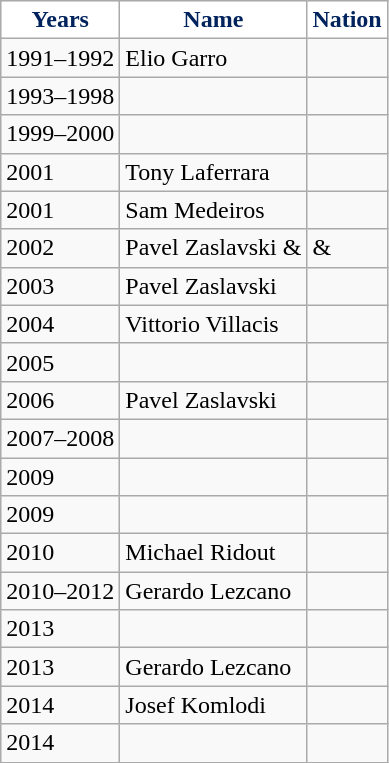<table class="wikitable sortable">
<tr>
<th style="background:white; color:#00235d;" scope="col">Years</th>
<th style="background:white; color:#00235d;" scope="col">Name</th>
<th style="background:white; color:#00235d;" scope="col">Nation</th>
</tr>
<tr>
<td>1991–1992</td>
<td>Elio Garro</td>
<td></td>
</tr>
<tr>
<td>1993–1998</td>
<td></td>
<td></td>
</tr>
<tr>
<td>1999–2000</td>
<td></td>
<td></td>
</tr>
<tr>
<td>2001</td>
<td>Tony Laferrara</td>
<td></td>
</tr>
<tr>
<td>2001</td>
<td>Sam Medeiros</td>
<td></td>
</tr>
<tr>
<td>2002</td>
<td>Pavel Zaslavski & </td>
<td> & </td>
</tr>
<tr>
<td>2003</td>
<td>Pavel Zaslavski</td>
<td></td>
</tr>
<tr>
<td>2004</td>
<td>Vittorio Villacis</td>
<td></td>
</tr>
<tr>
<td>2005</td>
<td></td>
<td></td>
</tr>
<tr>
<td>2006</td>
<td>Pavel Zaslavski</td>
<td></td>
</tr>
<tr>
<td>2007–2008</td>
<td></td>
<td></td>
</tr>
<tr>
<td>2009</td>
<td></td>
<td></td>
</tr>
<tr>
<td>2009</td>
<td></td>
<td></td>
</tr>
<tr>
<td>2010</td>
<td>Michael Ridout</td>
<td></td>
</tr>
<tr>
<td>2010–2012</td>
<td>Gerardo Lezcano</td>
<td></td>
</tr>
<tr>
<td>2013</td>
<td></td>
<td></td>
</tr>
<tr>
<td>2013</td>
<td>Gerardo Lezcano</td>
<td></td>
</tr>
<tr>
<td>2014</td>
<td>Josef Komlodi</td>
<td></td>
</tr>
<tr>
<td>2014</td>
<td></td>
<td></td>
</tr>
</table>
